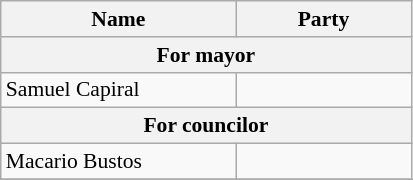<table class=wikitable style="font-size:90%">
<tr>
<th width=150px>Name</th>
<th colspan=2 width=110px>Party</th>
</tr>
<tr>
<th colspan=3>For mayor</th>
</tr>
<tr>
<td>Samuel Capiral</td>
<td></td>
</tr>
<tr>
<th colspan=3>For councilor</th>
</tr>
<tr>
<td>Macario Bustos</td>
<td></td>
</tr>
<tr>
</tr>
</table>
